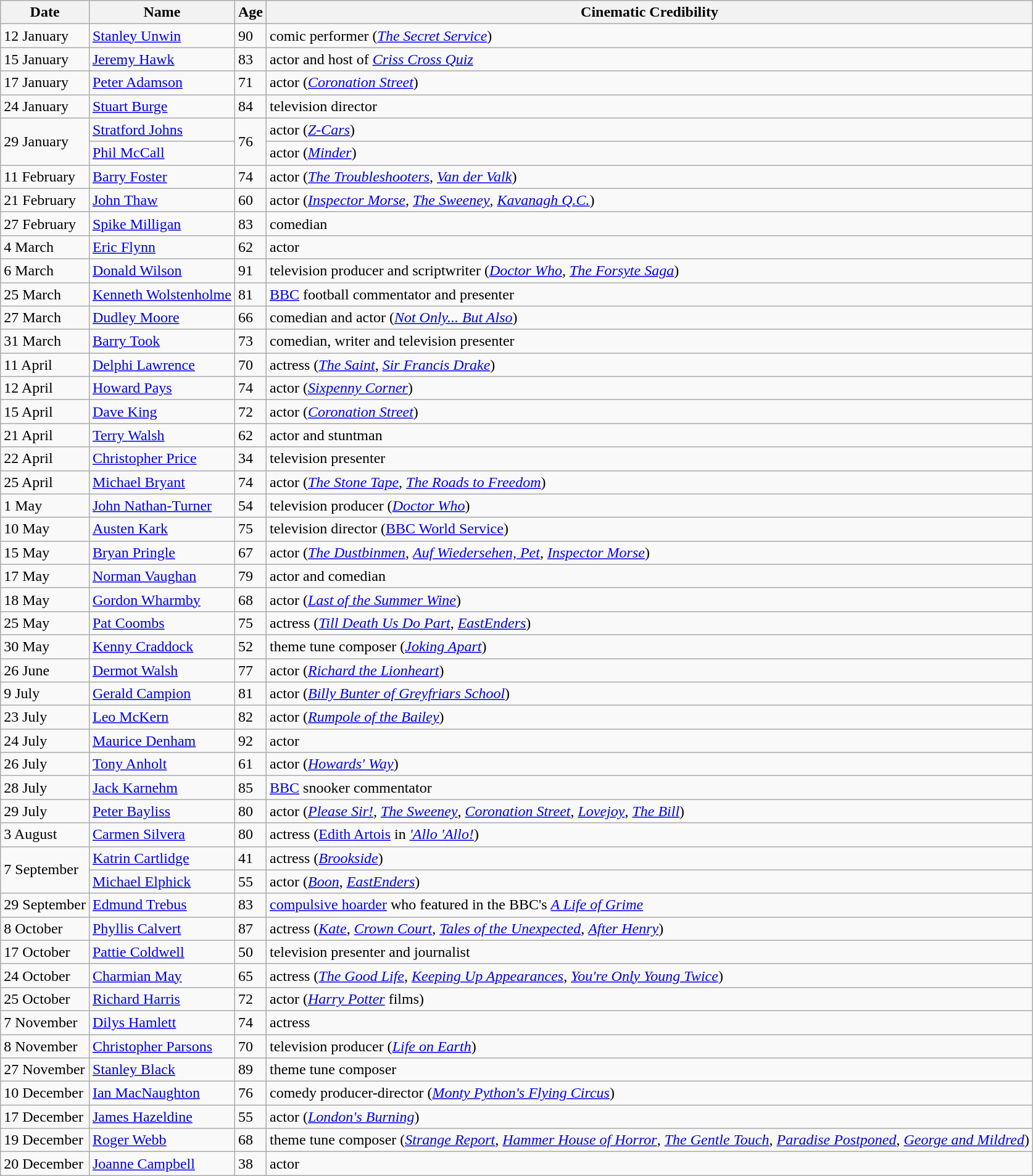<table class="wikitable">
<tr>
<th>Date</th>
<th>Name</th>
<th>Age</th>
<th>Cinematic Credibility</th>
</tr>
<tr>
<td>12 January</td>
<td><a href='#'>Stanley Unwin</a></td>
<td>90</td>
<td>comic performer (<em><a href='#'>The Secret Service</a></em>)</td>
</tr>
<tr>
<td>15 January</td>
<td><a href='#'>Jeremy Hawk</a></td>
<td>83</td>
<td>actor and host of <em><a href='#'>Criss Cross Quiz</a></em></td>
</tr>
<tr>
<td>17 January</td>
<td><a href='#'>Peter Adamson</a></td>
<td>71</td>
<td>actor (<em><a href='#'>Coronation Street</a></em>)</td>
</tr>
<tr>
<td>24 January</td>
<td><a href='#'>Stuart Burge</a></td>
<td>84</td>
<td>television director</td>
</tr>
<tr>
<td rowspan="2">29 January</td>
<td><a href='#'>Stratford Johns</a></td>
<td rowspan="2">76</td>
<td>actor (<em><a href='#'>Z-Cars</a></em>)</td>
</tr>
<tr>
<td><a href='#'>Phil McCall</a></td>
<td>actor (<em><a href='#'>Minder</a></em>)</td>
</tr>
<tr>
<td>11 February</td>
<td><a href='#'>Barry Foster</a></td>
<td>74</td>
<td>actor (<em><a href='#'>The Troubleshooters</a></em>, <em><a href='#'>Van der Valk</a></em>)</td>
</tr>
<tr>
<td>21 February</td>
<td><a href='#'>John Thaw</a></td>
<td>60</td>
<td>actor (<em><a href='#'>Inspector Morse</a></em>, <em><a href='#'>The Sweeney</a></em>, <em><a href='#'>Kavanagh Q.C.</a></em>)</td>
</tr>
<tr>
<td>27 February</td>
<td><a href='#'>Spike Milligan</a></td>
<td>83</td>
<td>comedian</td>
</tr>
<tr>
<td>4 March</td>
<td><a href='#'>Eric Flynn</a></td>
<td>62</td>
<td>actor</td>
</tr>
<tr>
<td>6 March</td>
<td><a href='#'>Donald Wilson</a></td>
<td>91</td>
<td>television producer and scriptwriter (<em><a href='#'>Doctor Who</a></em>, <em><a href='#'>The Forsyte Saga</a></em>)</td>
</tr>
<tr>
<td>25 March</td>
<td><a href='#'>Kenneth Wolstenholme</a></td>
<td>81</td>
<td><a href='#'>BBC</a> football commentator and presenter</td>
</tr>
<tr>
<td>27 March</td>
<td><a href='#'>Dudley Moore</a></td>
<td>66</td>
<td>comedian and actor (<em><a href='#'>Not Only... But Also</a></em>)</td>
</tr>
<tr>
<td>31 March</td>
<td><a href='#'>Barry Took</a></td>
<td>73</td>
<td>comedian, writer and television presenter</td>
</tr>
<tr>
<td>11 April</td>
<td><a href='#'>Delphi Lawrence</a></td>
<td>70</td>
<td>actress (<em><a href='#'>The Saint</a></em>, <em><a href='#'>Sir Francis Drake</a></em>)</td>
</tr>
<tr>
<td>12 April</td>
<td><a href='#'>Howard Pays</a></td>
<td>74</td>
<td>actor (<em><a href='#'>Sixpenny Corner</a></em>)</td>
</tr>
<tr>
<td>15 April</td>
<td><a href='#'>Dave King</a></td>
<td>72</td>
<td>actor (<em><a href='#'>Coronation Street</a></em>)</td>
</tr>
<tr>
<td>21 April</td>
<td><a href='#'>Terry Walsh</a></td>
<td>62</td>
<td>actor and stuntman</td>
</tr>
<tr>
<td>22 April</td>
<td><a href='#'>Christopher Price</a></td>
<td>34</td>
<td>television presenter</td>
</tr>
<tr>
<td>25 April</td>
<td><a href='#'>Michael Bryant</a></td>
<td>74</td>
<td>actor (<em><a href='#'>The Stone Tape</a></em>, <em><a href='#'>The Roads to Freedom</a></em>)</td>
</tr>
<tr>
<td>1 May</td>
<td><a href='#'>John Nathan-Turner</a></td>
<td>54</td>
<td>television producer (<em><a href='#'>Doctor Who</a></em>)</td>
</tr>
<tr>
<td>10 May</td>
<td><a href='#'>Austen Kark</a></td>
<td>75</td>
<td>television director (<a href='#'>BBC World Service</a>)</td>
</tr>
<tr>
<td>15 May</td>
<td><a href='#'>Bryan Pringle</a></td>
<td>67</td>
<td>actor (<em><a href='#'>The Dustbinmen</a></em>, <em><a href='#'>Auf Wiedersehen, Pet</a></em>, <em><a href='#'>Inspector Morse</a></em>)</td>
</tr>
<tr>
<td>17 May</td>
<td><a href='#'>Norman Vaughan</a></td>
<td>79</td>
<td>actor and comedian</td>
</tr>
<tr>
<td>18 May</td>
<td><a href='#'>Gordon Wharmby</a></td>
<td>68</td>
<td>actor (<em><a href='#'>Last of the Summer Wine</a></em>)</td>
</tr>
<tr>
<td>25 May</td>
<td><a href='#'>Pat Coombs</a></td>
<td>75</td>
<td>actress (<em><a href='#'>Till Death Us Do Part</a></em>, <em><a href='#'>EastEnders</a></em>)</td>
</tr>
<tr>
<td>30 May</td>
<td><a href='#'>Kenny Craddock</a></td>
<td>52</td>
<td>theme tune composer (<em><a href='#'>Joking Apart</a></em>)</td>
</tr>
<tr>
<td>26 June</td>
<td><a href='#'>Dermot Walsh</a></td>
<td>77</td>
<td>actor (<em><a href='#'>Richard the Lionheart</a></em>)</td>
</tr>
<tr>
<td>9 July</td>
<td><a href='#'>Gerald Campion</a></td>
<td>81</td>
<td>actor (<em><a href='#'>Billy Bunter of Greyfriars School</a></em>)</td>
</tr>
<tr>
<td>23 July</td>
<td><a href='#'>Leo McKern</a></td>
<td>82</td>
<td>actor (<em><a href='#'>Rumpole of the Bailey</a></em>)</td>
</tr>
<tr>
<td>24 July</td>
<td><a href='#'>Maurice Denham</a></td>
<td>92</td>
<td>actor</td>
</tr>
<tr>
<td>26 July</td>
<td><a href='#'>Tony Anholt</a></td>
<td>61</td>
<td>actor (<em><a href='#'>Howards' Way</a></em>)</td>
</tr>
<tr>
<td>28 July</td>
<td><a href='#'>Jack Karnehm</a></td>
<td>85</td>
<td><a href='#'>BBC</a> snooker commentator</td>
</tr>
<tr>
<td>29 July</td>
<td><a href='#'>Peter Bayliss</a></td>
<td>80</td>
<td>actor (<em><a href='#'>Please Sir!</a></em>, <em><a href='#'>The Sweeney</a></em>, <em><a href='#'>Coronation Street</a></em>, <em><a href='#'>Lovejoy</a></em>, <em><a href='#'>The Bill</a></em>)</td>
</tr>
<tr>
<td>3 August</td>
<td><a href='#'>Carmen Silvera</a></td>
<td>80</td>
<td>actress (<a href='#'>Edith Artois</a> in <em><a href='#'>'Allo 'Allo!</a></em>)</td>
</tr>
<tr>
<td rowspan="2">7 September</td>
<td><a href='#'>Katrin Cartlidge</a></td>
<td>41</td>
<td>actress (<em><a href='#'>Brookside</a></em>)</td>
</tr>
<tr>
<td><a href='#'>Michael Elphick</a></td>
<td>55</td>
<td>actor (<em><a href='#'>Boon</a></em>, <em><a href='#'>EastEnders</a></em>)</td>
</tr>
<tr>
<td>29 September</td>
<td><a href='#'>Edmund Trebus</a></td>
<td>83</td>
<td><a href='#'>compulsive hoarder</a> who featured in the BBC's <em><a href='#'>A Life of Grime</a></em></td>
</tr>
<tr>
<td>8 October</td>
<td><a href='#'>Phyllis Calvert</a></td>
<td>87</td>
<td>actress (<em><a href='#'>Kate</a></em>, <em><a href='#'>Crown Court</a></em>, <em><a href='#'>Tales of the Unexpected</a></em>, <em><a href='#'>After Henry</a></em>)</td>
</tr>
<tr>
<td>17 October</td>
<td><a href='#'>Pattie Coldwell</a></td>
<td>50</td>
<td>television presenter and journalist</td>
</tr>
<tr>
<td>24 October</td>
<td><a href='#'>Charmian May</a></td>
<td>65</td>
<td>actress (<em><a href='#'>The Good Life</a></em>, <em><a href='#'>Keeping Up Appearances</a></em>, <em><a href='#'>You're Only Young Twice</a></em>)</td>
</tr>
<tr>
<td>25 October</td>
<td><a href='#'>Richard Harris</a></td>
<td>72</td>
<td>actor (<em><a href='#'>Harry Potter</a></em> films)</td>
</tr>
<tr>
<td>7 November</td>
<td><a href='#'>Dilys Hamlett</a></td>
<td>74</td>
<td>actress</td>
</tr>
<tr>
<td>8 November</td>
<td><a href='#'>Christopher Parsons</a></td>
<td>70</td>
<td>television producer (<em><a href='#'>Life on Earth</a></em>)</td>
</tr>
<tr>
<td>27 November</td>
<td><a href='#'>Stanley Black</a></td>
<td>89</td>
<td>theme tune composer</td>
</tr>
<tr>
<td>10 December</td>
<td><a href='#'>Ian MacNaughton</a></td>
<td>76</td>
<td>comedy producer-director (<em><a href='#'>Monty Python's Flying Circus</a></em>)</td>
</tr>
<tr>
<td>17 December</td>
<td><a href='#'>James Hazeldine</a></td>
<td>55</td>
<td>actor (<em><a href='#'>London's Burning</a></em>)</td>
</tr>
<tr>
<td>19 December</td>
<td><a href='#'>Roger Webb</a></td>
<td>68</td>
<td>theme tune composer (<em><a href='#'>Strange Report</a></em>, <em><a href='#'>Hammer House of Horror</a></em>, <em><a href='#'>The Gentle Touch</a></em>, <em><a href='#'>Paradise Postponed</a></em>, <em><a href='#'>George and Mildred</a></em>)</td>
</tr>
<tr>
<td>20 December</td>
<td><a href='#'>Joanne Campbell</a></td>
<td>38</td>
<td>actor</td>
</tr>
</table>
